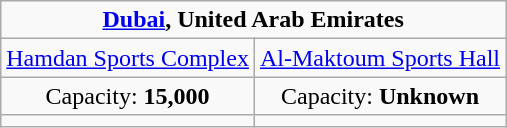<table class="wikitable" style="text-align:center">
<tr>
<td colspan=2><strong><a href='#'>Dubai</a>, United Arab Emirates</strong></td>
</tr>
<tr>
<td><a href='#'>Hamdan Sports Complex</a></td>
<td><a href='#'>Al-Maktoum Sports Hall</a></td>
</tr>
<tr>
<td>Capacity: <strong>15,000</strong></td>
<td>Capacity: <strong>Unknown</strong></td>
</tr>
<tr>
<td></td>
<td></td>
</tr>
</table>
